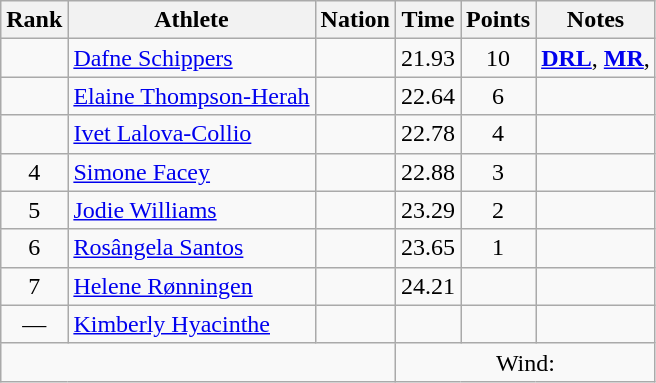<table class="wikitable sortable" style="text-align:center;">
<tr>
<th scope="col" style="width: 10px;">Rank</th>
<th scope="col">Athlete</th>
<th scope="col">Nation</th>
<th scope="col">Time</th>
<th scope="col">Points</th>
<th scope="col">Notes</th>
</tr>
<tr>
<td></td>
<td align=left><a href='#'>Dafne Schippers</a></td>
<td align=left></td>
<td>21.93</td>
<td>10</td>
<td><strong><a href='#'>DRL</a></strong>, <strong><a href='#'>MR</a></strong>, </td>
</tr>
<tr>
<td></td>
<td align=left><a href='#'>Elaine Thompson-Herah</a></td>
<td align=left></td>
<td>22.64</td>
<td>6</td>
<td></td>
</tr>
<tr>
<td></td>
<td align=left><a href='#'>Ivet Lalova-Collio</a></td>
<td align=left></td>
<td>22.78</td>
<td>4</td>
<td></td>
</tr>
<tr>
<td>4</td>
<td align=left><a href='#'>Simone Facey</a></td>
<td align=left></td>
<td>22.88</td>
<td>3</td>
<td></td>
</tr>
<tr>
<td>5</td>
<td align=left><a href='#'>Jodie Williams</a></td>
<td align=left></td>
<td>23.29</td>
<td>2</td>
<td></td>
</tr>
<tr>
<td>6</td>
<td align=left><a href='#'>Rosângela Santos</a></td>
<td align=left></td>
<td>23.65</td>
<td>1</td>
<td></td>
</tr>
<tr>
<td>7</td>
<td align=left><a href='#'>Helene Rønningen</a></td>
<td align=left></td>
<td>24.21</td>
<td></td>
<td></td>
</tr>
<tr>
<td>—</td>
<td align=left><a href='#'>Kimberly Hyacinthe</a></td>
<td align=left></td>
<td></td>
<td></td>
<td></td>
</tr>
<tr class="sortbottom">
<td colspan="3"></td>
<td colspan="3">Wind: </td>
</tr>
</table>
